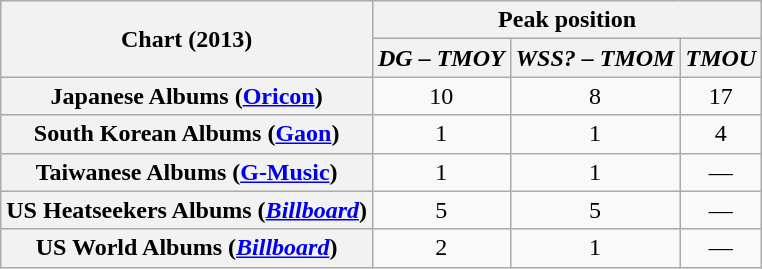<table class="wikitable sortable plainrowheaders" style="text-align:center">
<tr>
<th scope="col" rowspan="2">Chart (2013)</th>
<th scope="col" colspan="3">Peak position</th>
</tr>
<tr>
<th><em>DG – TMOY</em></th>
<th><em>WSS? – TMOM</em></th>
<th><em>TMOU</em></th>
</tr>
<tr>
<th scope="row">Japanese Albums (<a href='#'>Oricon</a>)</th>
<td>10</td>
<td>8</td>
<td>17</td>
</tr>
<tr>
<th scope="row">South Korean Albums (<a href='#'>Gaon</a>)</th>
<td>1</td>
<td>1</td>
<td>4</td>
</tr>
<tr>
<th scope="row">Taiwanese Albums (<a href='#'>G-Music</a>)</th>
<td>1</td>
<td>1</td>
<td>—</td>
</tr>
<tr>
<th scope="row">US Heatseekers Albums (<em><a href='#'>Billboard</a></em>)</th>
<td>5</td>
<td>5</td>
<td>—</td>
</tr>
<tr>
<th scope="row">US World Albums (<em><a href='#'>Billboard</a></em>)</th>
<td>2</td>
<td>1</td>
<td>—</td>
</tr>
</table>
